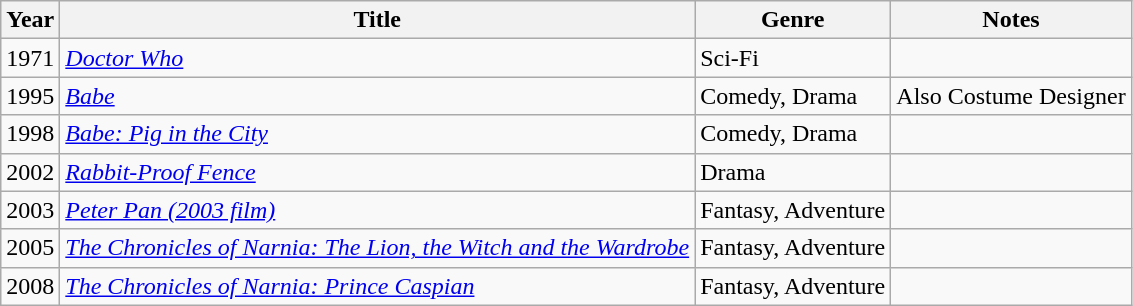<table class="wikitable sortable">
<tr>
<th>Year</th>
<th>Title</th>
<th>Genre</th>
<th class="unsortable">Notes</th>
</tr>
<tr>
<td>1971</td>
<td><em><a href='#'>Doctor Who</a></em></td>
<td>Sci-Fi</td>
<td></td>
</tr>
<tr>
<td>1995</td>
<td><em><a href='#'>Babe</a></em></td>
<td>Comedy, Drama</td>
<td>Also Costume Designer</td>
</tr>
<tr>
<td>1998</td>
<td><em><a href='#'>Babe: Pig in the City</a></em></td>
<td>Comedy, Drama</td>
<td></td>
</tr>
<tr>
<td>2002</td>
<td><em><a href='#'>Rabbit-Proof Fence</a></em></td>
<td>Drama</td>
<td></td>
</tr>
<tr>
<td>2003</td>
<td><em><a href='#'>Peter Pan (2003 film)</a></em></td>
<td>Fantasy, Adventure</td>
<td></td>
</tr>
<tr>
<td>2005</td>
<td><em><a href='#'>The Chronicles of Narnia: The Lion, the Witch and the Wardrobe</a></em></td>
<td>Fantasy, Adventure</td>
<td></td>
</tr>
<tr>
<td>2008</td>
<td><em><a href='#'>The Chronicles of Narnia: Prince Caspian</a></em></td>
<td>Fantasy, Adventure</td>
<td></td>
</tr>
</table>
